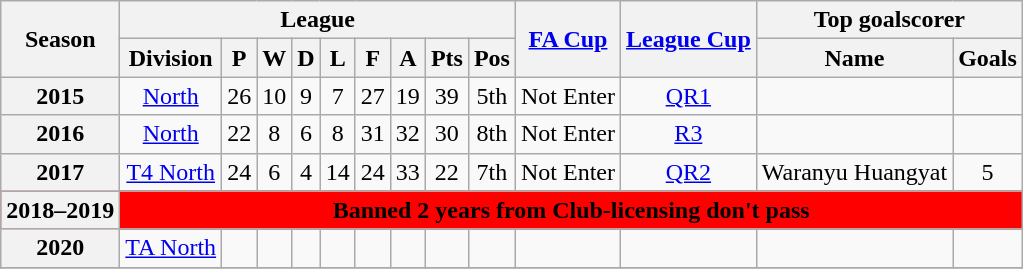<table class="wikitable" style="text-align: center">
<tr>
<th rowspan=2>Season</th>
<th colspan=9>League</th>
<th rowspan=2><a href='#'>FA Cup</a></th>
<th rowspan=2><a href='#'>League Cup</a></th>
<th colspan=2>Top goalscorer</th>
</tr>
<tr>
<th>Division</th>
<th>P</th>
<th>W</th>
<th>D</th>
<th>L</th>
<th>F</th>
<th>A</th>
<th>Pts</th>
<th>Pos</th>
<th>Name</th>
<th>Goals</th>
</tr>
<tr>
<th>2015</th>
<td><a href='#'>North</a></td>
<td>26</td>
<td>10</td>
<td>9</td>
<td>7</td>
<td>27</td>
<td>19</td>
<td>39</td>
<td>5th</td>
<td>Not Enter</td>
<td><a href='#'>QR1</a></td>
<td></td>
<td></td>
</tr>
<tr>
<th>2016</th>
<td><a href='#'>North</a></td>
<td>22</td>
<td>8</td>
<td>6</td>
<td>8</td>
<td>31</td>
<td>32</td>
<td>30</td>
<td>8th</td>
<td>Not Enter</td>
<td><a href='#'>R3</a></td>
<td></td>
<td></td>
</tr>
<tr>
<th>2017</th>
<td><a href='#'>T4 North</a></td>
<td>24</td>
<td>6</td>
<td>4</td>
<td>14</td>
<td>24</td>
<td>33</td>
<td>22</td>
<td>7th</td>
<td>Not Enter</td>
<td><a href='#'>QR2</a></td>
<td>Waranyu Huangyat</td>
<td>5</td>
</tr>
<tr bgcolor=red>
<th>2018–2019</th>
<td colspan=16><strong>Banned 2 years from Club-licensing don't pass</strong></td>
</tr>
<tr>
<th>2020</th>
<td><a href='#'>TA North</a></td>
<td></td>
<td></td>
<td></td>
<td></td>
<td></td>
<td></td>
<td></td>
<td></td>
<td></td>
<td></td>
<td></td>
<td></td>
</tr>
<tr>
</tr>
</table>
